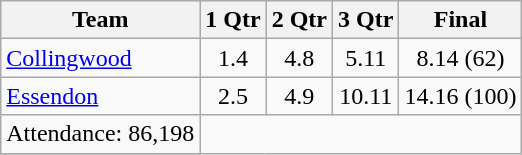<table class="wikitable">
<tr>
<th>Team</th>
<th>1 Qtr</th>
<th>2 Qtr</th>
<th>3 Qtr</th>
<th>Final</th>
</tr>
<tr>
<td><a href='#'>Collingwood</a></td>
<td align=center>1.4</td>
<td align=center>4.8</td>
<td align=center>5.11</td>
<td align=center>8.14 (62)</td>
</tr>
<tr>
<td><a href='#'>Essendon</a></td>
<td align=center>2.5</td>
<td align=center>4.9</td>
<td align=center>10.11</td>
<td align=center>14.16 (100)</td>
</tr>
<tr>
<td align=center>Attendance: 86,198</td>
</tr>
<tr>
</tr>
</table>
